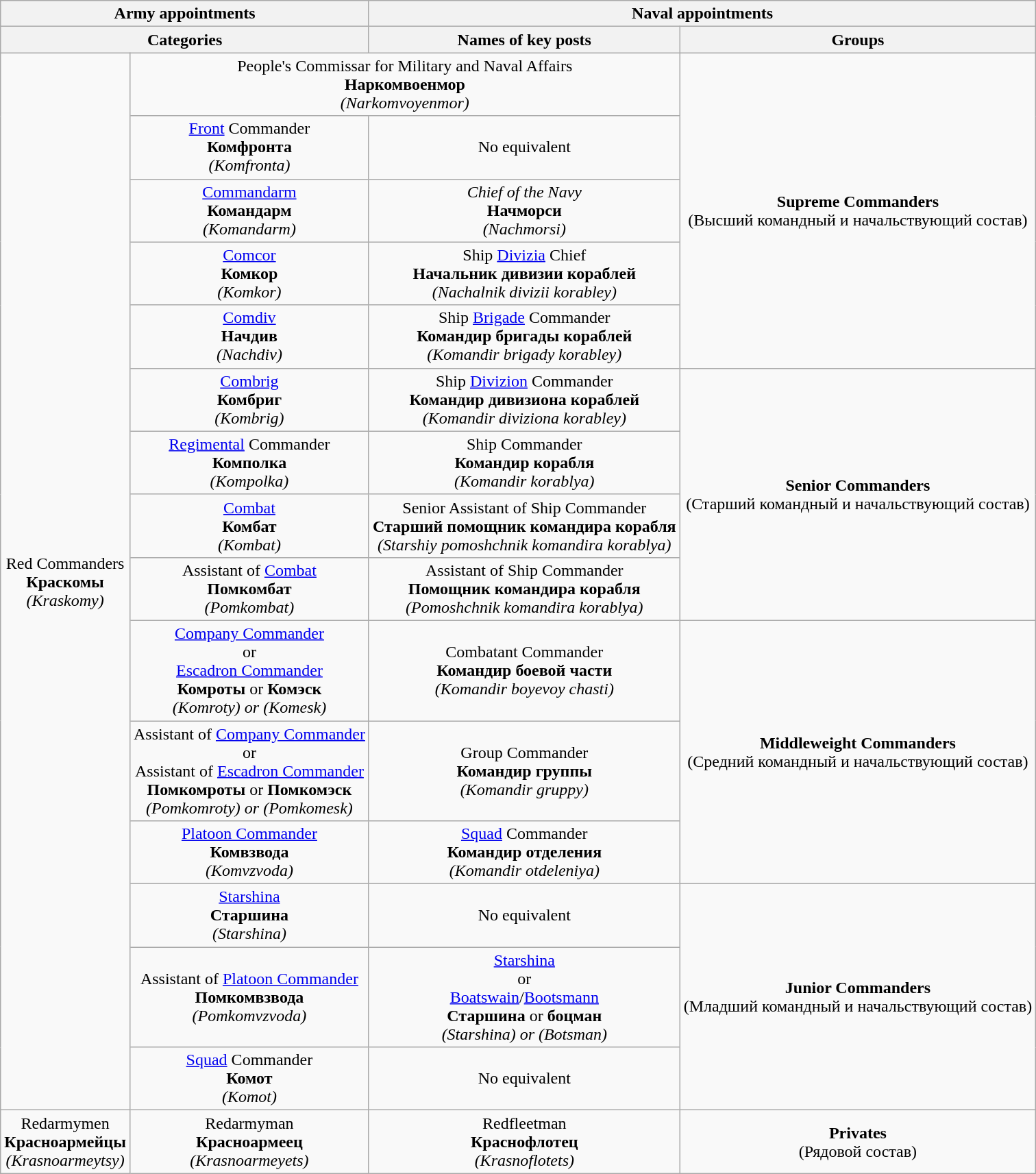<table class="wikitable" style="text-align:center;">
<tr>
<th colspan = "2">Army appointments</th>
<th colspan = "2">Naval appointments</th>
</tr>
<tr>
<th colspan = "2">Categories</th>
<th>Names of key posts</th>
<th>Groups</th>
</tr>
<tr>
<td rowspan = "15">Red Commanders<br><strong>Краскомы</strong><br><em>(Kraskomy)</em></td>
<td colspan="2">People's Commissar for Military and Naval Affairs<br><strong>Наркомвоенмор</strong><br><em>(Narkomvoyenmor)</em></td>
<td rowspan = "5"><strong>Supreme Commanders</strong><br>(Высший командный и начальствующий состав)</td>
</tr>
<tr>
<td><a href='#'>Front</a> Commander<br><strong>Комфронта</strong><br><em>(Komfronta)</em></td>
<td>No equivalent</td>
</tr>
<tr>
<td><a href='#'>Commandarm</a><br><strong>Командарм</strong><br><em>(Komandarm)</em></td>
<td><em>Chief of the Navy</em><br><strong>Начморси</strong><br><em>(Nachmorsi)</em></td>
</tr>
<tr>
<td><a href='#'>Comcor</a><br><strong>Комкор</strong><br><em>(Komkor)</em></td>
<td>Ship <a href='#'>Divizia</a> Chief <br><strong>Начальник дивизии кораблей</strong><br><em>(Nachalnik divizii korabley)</em></td>
</tr>
<tr>
<td><a href='#'>Comdiv</a><br><strong>Начдив</strong><br><em>(Nachdiv)</em></td>
<td>Ship <a href='#'>Brigade</a> Commander <br><strong>Командир бригады кораблей</strong><br><em>(Komandir brigady korabley)</em></td>
</tr>
<tr>
<td><a href='#'>Combrig</a><br><strong>Комбриг</strong><br><em>(Kombrig)</em></td>
<td>Ship <a href='#'>Divizion</a> Commander<br><strong>Командир дивизиона кораблей</strong><br><em>(Komandir diviziona korabley)</em></td>
<td rowspan = "4"><strong>Senior Commanders</strong><br>(Старший командный и начальствующий состав)</td>
</tr>
<tr>
<td><a href='#'>Regimental</a> Commander<br><strong>Комполка</strong><br><em>(Kompolka)</em></td>
<td>Ship Commander<br><strong>Командир корабля</strong><br><em>(Komandir korablya)</em></td>
</tr>
<tr>
<td><a href='#'>Combat</a><br><strong>Комбат</strong><br><em>(Kombat)</em></td>
<td>Senior Assistant of Ship Commander<br><strong>Старший помощник командира корабля</strong><br><em>(Starshiy pomoshchnik komandira korablya)</em></td>
</tr>
<tr>
<td>Assistant of <a href='#'>Combat</a><br><strong>Помкомбат</strong><br><em>(Pomkombat)</em></td>
<td>Assistant of Ship Commander<br><strong>Помощник командира корабля</strong><br><em>(Pomoshchnik komandira korablya)</em></td>
</tr>
<tr>
<td><a href='#'>Company Commander</a><br>or<br><a href='#'>Escadron Commander</a><br><strong>Комроты</strong> or <strong>Комэск</strong><br><em>(Komroty) or (Komesk)</em></td>
<td>Combatant Commander<br><strong>Командир боевой части</strong><br><em>(Komandir boyevoy chasti)</em></td>
<td rowspan = "3"><strong>Middleweight Commanders</strong><br>(Средний командный и начальствующий состав)</td>
</tr>
<tr>
<td>Assistant of <a href='#'>Company Commander</a><br>or<br>Assistant of <a href='#'>Escadron Commander</a><br><strong>Помкомроты</strong> or <strong>Помкомэск</strong><br><em>(Pomkomroty) or (Pomkomesk)</em></td>
<td>Group Commander<br><strong>Командир группы</strong><br><em>(Komandir gruppy)</em></td>
</tr>
<tr>
<td><a href='#'>Platoon Commander</a><br><strong>Комвзвода</strong><br><em>(Komvzvoda)</em></td>
<td><a href='#'>Squad</a> Commander<br><strong>Командир отделения</strong><br><em>(Komandir otdeleniya)</em></td>
</tr>
<tr>
<td><a href='#'>Starshina</a><br><strong>Старшина</strong><br><em>(Starshina)</em></td>
<td>No equivalent</td>
<td rowspan = "3"><strong>Junior Сommanders</strong><br>(Младший командный и начальствующий состав)</td>
</tr>
<tr>
<td>Assistant of <a href='#'>Platoon Commander</a><br><strong>Помкомвзвода</strong><br><em>(Pomkomvzvoda)</em></td>
<td><a href='#'>Starshina</a><br>or<br><a href='#'>Boatswain</a>/<a href='#'>Bootsmann</a><br><strong>Старшина</strong> or <strong>боцман</strong><br><em>(Starshina) or (Botsman)</em></td>
</tr>
<tr>
<td><a href='#'>Squad</a> Commander<br><strong>Комот</strong><br><em>(Komot)</em></td>
<td>No equivalent</td>
</tr>
<tr>
<td>Redarmymen<br><strong>Красноармейцы</strong><br><em>(Krasnoarmeytsy)</em></td>
<td>Redarmyman<br><strong>Красноармеец</strong><br><em>(Krasnoarmeyets)</em></td>
<td>Redfleetman<br><strong>Краснофлотец</strong><br><em>(Krasnoflotets)</em></td>
<td rowspan = "1"><strong>Privates</strong><br>(Рядовой состав)</td>
</tr>
</table>
